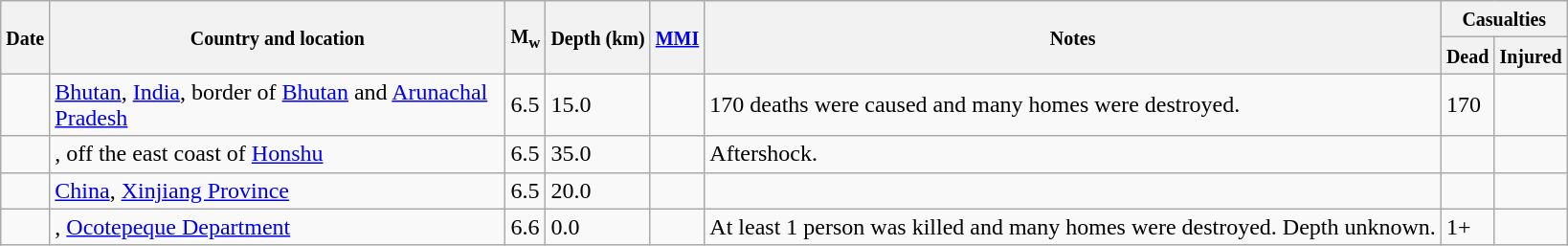<table class="wikitable sortable sort-under" style="border:1px black; margin-left:1em;">
<tr>
<th rowspan="2"><small>Date</small></th>
<th rowspan="2" style="width: 310px"><small>Country and location</small></th>
<th rowspan="2"><small>M<sub>w</sub></small></th>
<th rowspan="2"><small>Depth (km)</small></th>
<th rowspan="2"><small><a href='#'>MMI</a></small></th>
<th rowspan="2" class="unsortable"><small>Notes</small></th>
<th colspan="2"><small>Casualties</small></th>
</tr>
<tr>
<th><small>Dead</small></th>
<th><small>Injured</small></th>
</tr>
<tr>
<td></td>
<td> <a href='#'>Bhutan</a>,  <a href='#'>India</a>, border of <a href='#'>Bhutan</a> and <a href='#'>Arunachal Pradesh</a></td>
<td>6.5</td>
<td>15.0</td>
<td></td>
<td>170 deaths were caused and many homes were destroyed.</td>
<td>170</td>
<td></td>
</tr>
<tr>
<td></td>
<td>, off the east coast of <a href='#'>Honshu</a></td>
<td>6.5</td>
<td>35.0</td>
<td></td>
<td>Aftershock.</td>
<td></td>
<td></td>
</tr>
<tr>
<td></td>
<td> <a href='#'>China</a>, <a href='#'>Xinjiang Province</a></td>
<td>6.5</td>
<td>20.0</td>
<td></td>
<td></td>
<td></td>
<td></td>
</tr>
<tr>
<td></td>
<td>, <a href='#'>Ocotepeque Department</a></td>
<td>6.6</td>
<td>0.0</td>
<td></td>
<td>At least 1 person was killed and many homes were destroyed. Depth unknown.</td>
<td>1+</td>
<td></td>
</tr>
</table>
